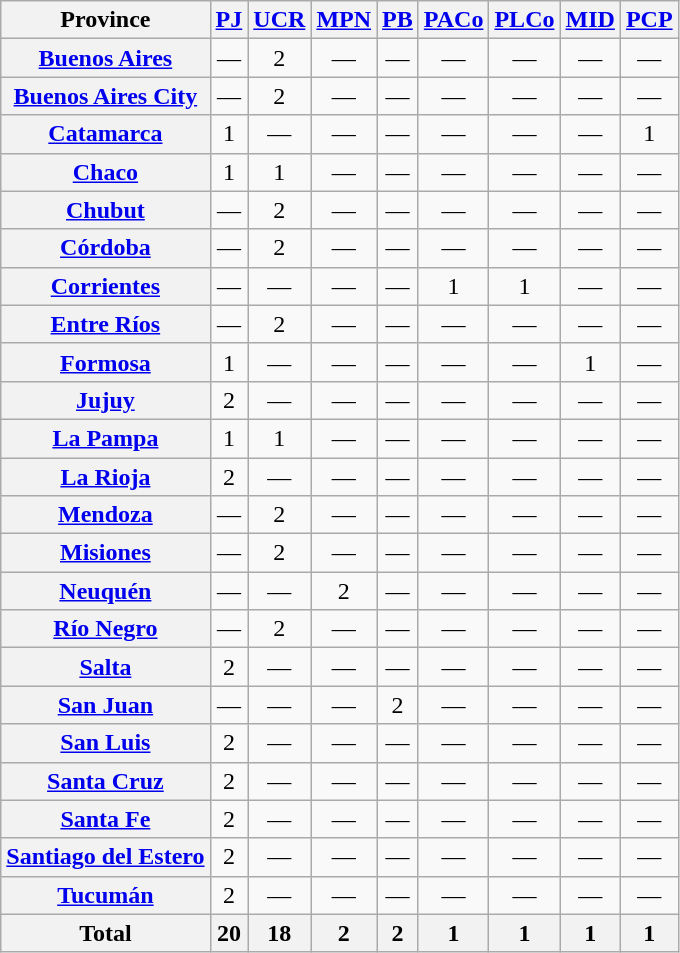<table class="wikitable sortable" style="text-align:center">
<tr>
<th>Province</th>
<th><a href='#'>PJ</a></th>
<th><a href='#'>UCR</a></th>
<th><a href='#'>MPN</a></th>
<th><a href='#'>PB</a></th>
<th><a href='#'>PACo</a></th>
<th><a href='#'>PLCo</a></th>
<th><a href='#'>MID</a></th>
<th><a href='#'>PCP</a></th>
</tr>
<tr>
<th><a href='#'>Buenos Aires</a></th>
<td>—</td>
<td>2</td>
<td>—</td>
<td>—</td>
<td>—</td>
<td>—</td>
<td>—</td>
<td>—</td>
</tr>
<tr>
<th><a href='#'>Buenos Aires City</a></th>
<td>—</td>
<td>2</td>
<td>—</td>
<td>—</td>
<td>—</td>
<td>—</td>
<td>—</td>
<td>—</td>
</tr>
<tr>
<th><a href='#'>Catamarca</a></th>
<td>1</td>
<td>—</td>
<td>—</td>
<td>—</td>
<td>—</td>
<td>—</td>
<td>—</td>
<td>1</td>
</tr>
<tr>
<th><a href='#'>Chaco</a></th>
<td>1</td>
<td>1</td>
<td>—</td>
<td>—</td>
<td>—</td>
<td>—</td>
<td>—</td>
<td>—</td>
</tr>
<tr>
<th><a href='#'>Chubut</a></th>
<td>—</td>
<td>2</td>
<td>—</td>
<td>—</td>
<td>—</td>
<td>—</td>
<td>—</td>
<td>—</td>
</tr>
<tr>
<th><a href='#'>Córdoba</a></th>
<td>—</td>
<td>2</td>
<td>—</td>
<td>—</td>
<td>—</td>
<td>—</td>
<td>—</td>
<td>—</td>
</tr>
<tr>
<th><a href='#'>Corrientes</a></th>
<td>—</td>
<td>—</td>
<td>—</td>
<td>—</td>
<td>1</td>
<td>1</td>
<td>—</td>
<td>—</td>
</tr>
<tr>
<th><a href='#'>Entre Ríos</a></th>
<td>—</td>
<td>2</td>
<td>—</td>
<td>—</td>
<td>—</td>
<td>—</td>
<td>—</td>
<td>—</td>
</tr>
<tr>
<th><a href='#'>Formosa</a></th>
<td>1</td>
<td>—</td>
<td>—</td>
<td>—</td>
<td>—</td>
<td>—</td>
<td>1</td>
<td>—</td>
</tr>
<tr>
<th><a href='#'>Jujuy</a></th>
<td>2</td>
<td>—</td>
<td>—</td>
<td>—</td>
<td>—</td>
<td>—</td>
<td>—</td>
<td>—</td>
</tr>
<tr>
<th><a href='#'>La Pampa</a></th>
<td>1</td>
<td>1</td>
<td>—</td>
<td>—</td>
<td>—</td>
<td>—</td>
<td>—</td>
<td>—</td>
</tr>
<tr>
<th><a href='#'>La Rioja</a></th>
<td>2</td>
<td>—</td>
<td>—</td>
<td>—</td>
<td>—</td>
<td>—</td>
<td>—</td>
<td>—</td>
</tr>
<tr>
<th><a href='#'>Mendoza</a></th>
<td>—</td>
<td>2</td>
<td>—</td>
<td>—</td>
<td>—</td>
<td>—</td>
<td>—</td>
<td>—</td>
</tr>
<tr>
<th><a href='#'>Misiones</a></th>
<td>—</td>
<td>2</td>
<td>—</td>
<td>—</td>
<td>—</td>
<td>—</td>
<td>—</td>
<td>—</td>
</tr>
<tr>
<th><a href='#'>Neuquén</a></th>
<td>—</td>
<td>—</td>
<td>2</td>
<td>—</td>
<td>—</td>
<td>—</td>
<td>—</td>
<td>—</td>
</tr>
<tr>
<th><a href='#'>Río Negro</a></th>
<td>—</td>
<td>2</td>
<td>—</td>
<td>—</td>
<td>—</td>
<td>—</td>
<td>—</td>
<td>—</td>
</tr>
<tr>
<th><a href='#'>Salta</a></th>
<td>2</td>
<td>—</td>
<td>—</td>
<td>—</td>
<td>—</td>
<td>—</td>
<td>—</td>
<td>—</td>
</tr>
<tr>
<th><a href='#'>San Juan</a></th>
<td>—</td>
<td>—</td>
<td>—</td>
<td>2</td>
<td>—</td>
<td>—</td>
<td>—</td>
<td>—</td>
</tr>
<tr>
<th><a href='#'>San Luis</a></th>
<td>2</td>
<td>—</td>
<td>—</td>
<td>—</td>
<td>—</td>
<td>—</td>
<td>—</td>
<td>—</td>
</tr>
<tr>
<th><a href='#'>Santa Cruz</a></th>
<td>2</td>
<td>—</td>
<td>—</td>
<td>—</td>
<td>—</td>
<td>—</td>
<td>—</td>
<td>—</td>
</tr>
<tr>
<th><a href='#'>Santa Fe</a></th>
<td>2</td>
<td>—</td>
<td>—</td>
<td>—</td>
<td>—</td>
<td>—</td>
<td>—</td>
<td>—</td>
</tr>
<tr>
<th><a href='#'>Santiago del Estero</a></th>
<td>2</td>
<td>—</td>
<td>—</td>
<td>—</td>
<td>—</td>
<td>—</td>
<td>—</td>
<td>—</td>
</tr>
<tr>
<th><a href='#'>Tucumán</a></th>
<td>2</td>
<td>—</td>
<td>—</td>
<td>—</td>
<td>—</td>
<td>—</td>
<td>—</td>
<td>—</td>
</tr>
<tr>
<th>Total</th>
<th>20</th>
<th>18</th>
<th>2</th>
<th>2</th>
<th>1</th>
<th>1</th>
<th>1</th>
<th>1</th>
</tr>
</table>
